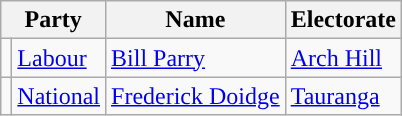<table class="wikitable">
<tr>
<th colspan=2>Party</th>
<th>Name</th>
<th>Electorate</th>
</tr>
<tr>
<td style="background-color: "></td>
<td><a href='#'>Labour</a></td>
<td><a href='#'>Bill Parry</a></td>
<td><a href='#'>Arch Hill</a></td>
</tr>
<tr>
<td style="background-color: "></td>
<td><a href='#'>National</a></td>
<td><a href='#'>Frederick Doidge</a></td>
<td><a href='#'>Tauranga</a></td>
</tr>
</table>
